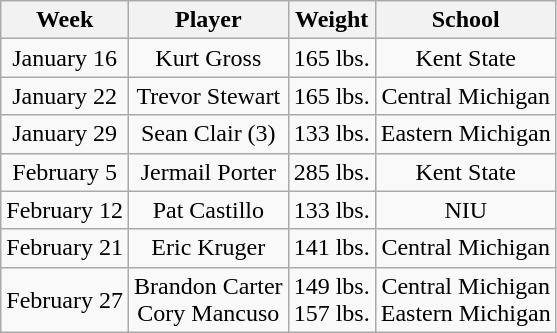<table class="wikitable" style="text-align:center;">
<tr>
<th>Week</th>
<th>Player</th>
<th>Weight</th>
<th>School</th>
</tr>
<tr>
<td>January 16</td>
<td>Kurt Gross</td>
<td>165 lbs.</td>
<td>Kent State</td>
</tr>
<tr>
<td>January 22</td>
<td>Trevor Stewart</td>
<td>165 lbs.</td>
<td>Central Michigan</td>
</tr>
<tr>
<td>January 29</td>
<td>Sean Clair (3)</td>
<td>133 lbs.</td>
<td>Eastern Michigan</td>
</tr>
<tr>
<td>February 5</td>
<td>Jermail Porter</td>
<td>285 lbs.</td>
<td>Kent State</td>
</tr>
<tr>
<td>February 12</td>
<td>Pat Castillo</td>
<td>133 lbs.</td>
<td>NIU</td>
</tr>
<tr>
<td>February 21</td>
<td>Eric Kruger</td>
<td>141 lbs.</td>
<td>Central Michigan</td>
</tr>
<tr>
<td>February 27</td>
<td>Brandon Carter<br>Cory Mancuso</td>
<td>149 lbs.<br>157 lbs.</td>
<td>Central Michigan<br>Eastern Michigan</td>
</tr>
</table>
